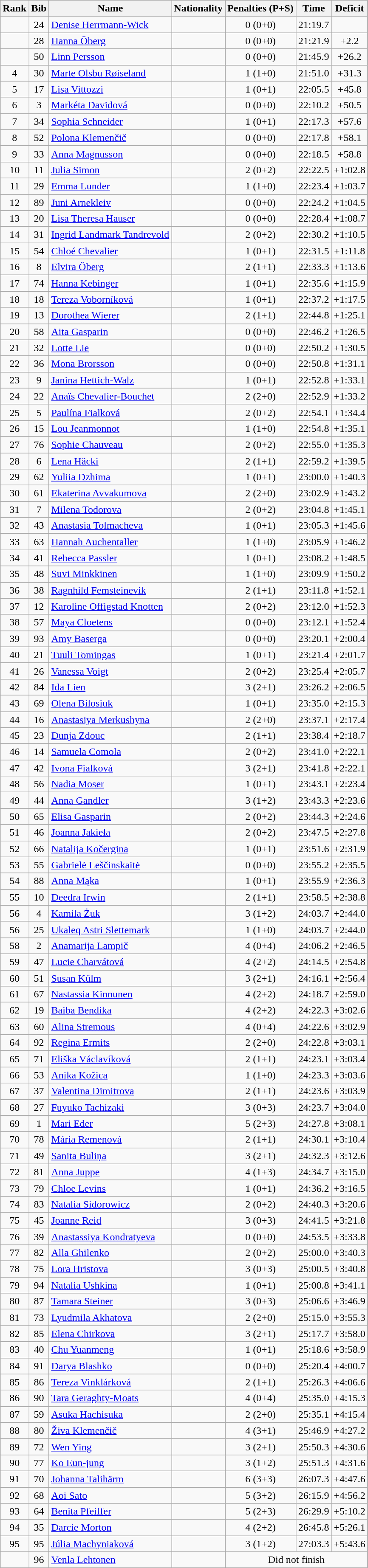<table class="wikitable sortable" style="text-align:center">
<tr>
<th>Rank</th>
<th>Bib</th>
<th>Name</th>
<th>Nationality</th>
<th>Penalties (P+S)</th>
<th>Time</th>
<th>Deficit</th>
</tr>
<tr>
<td></td>
<td>24</td>
<td align=left><a href='#'>Denise Herrmann-Wick</a></td>
<td align=left></td>
<td>0 (0+0)</td>
<td>21:19.7</td>
<td></td>
</tr>
<tr>
<td></td>
<td>28</td>
<td align=left><a href='#'>Hanna Öberg</a></td>
<td align=left></td>
<td>0 (0+0)</td>
<td>21:21.9</td>
<td>+2.2</td>
</tr>
<tr>
<td></td>
<td>50</td>
<td align=left><a href='#'>Linn Persson</a></td>
<td align=left></td>
<td>0 (0+0)</td>
<td>21:45.9</td>
<td>+26.2</td>
</tr>
<tr>
<td>4</td>
<td>30</td>
<td align=left><a href='#'>Marte Olsbu Røiseland</a></td>
<td align=left></td>
<td>1 (1+0)</td>
<td>21:51.0</td>
<td>+31.3</td>
</tr>
<tr>
<td>5</td>
<td>17</td>
<td align=left><a href='#'>Lisa Vittozzi</a></td>
<td align=left></td>
<td>1 (0+1)</td>
<td>22:05.5</td>
<td>+45.8</td>
</tr>
<tr>
<td>6</td>
<td>3</td>
<td align=left><a href='#'>Markéta Davidová</a></td>
<td align=left></td>
<td>0 (0+0)</td>
<td>22:10.2</td>
<td>+50.5</td>
</tr>
<tr>
<td>7</td>
<td>34</td>
<td align=left><a href='#'>Sophia Schneider</a></td>
<td align=left></td>
<td>1 (0+1)</td>
<td>22:17.3</td>
<td>+57.6</td>
</tr>
<tr>
<td>8</td>
<td>52</td>
<td align=left><a href='#'>Polona Klemenčič</a></td>
<td align=left></td>
<td>0 (0+0)</td>
<td>22:17.8</td>
<td>+58.1</td>
</tr>
<tr>
<td>9</td>
<td>33</td>
<td align=left><a href='#'>Anna Magnusson</a></td>
<td align=left></td>
<td>0 (0+0)</td>
<td>22:18.5</td>
<td>+58.8</td>
</tr>
<tr>
<td>10</td>
<td>11</td>
<td align=left><a href='#'>Julia Simon</a></td>
<td align=left></td>
<td>2 (0+2)</td>
<td>22:22.5</td>
<td>+1:02.8</td>
</tr>
<tr>
<td>11</td>
<td>29</td>
<td align=left><a href='#'>Emma Lunder</a></td>
<td align=left></td>
<td>1 (1+0)</td>
<td>22:23.4</td>
<td>+1:03.7</td>
</tr>
<tr>
<td>12</td>
<td>89</td>
<td align=left><a href='#'>Juni Arnekleiv</a></td>
<td align=left></td>
<td>0 (0+0)</td>
<td>22:24.2</td>
<td>+1:04.5</td>
</tr>
<tr>
<td>13</td>
<td>20</td>
<td align=left><a href='#'>Lisa Theresa Hauser</a></td>
<td align=left></td>
<td>0 (0+0)</td>
<td>22:28.4</td>
<td>+1:08.7</td>
</tr>
<tr>
<td>14</td>
<td>31</td>
<td align=left><a href='#'>Ingrid Landmark Tandrevold</a></td>
<td align=left></td>
<td>2 (0+2)</td>
<td>22:30.2</td>
<td>+1:10.5</td>
</tr>
<tr>
<td>15</td>
<td>54</td>
<td align=left><a href='#'>Chloé Chevalier</a></td>
<td align=left></td>
<td>1 (0+1)</td>
<td>22:31.5</td>
<td>+1:11.8</td>
</tr>
<tr>
<td>16</td>
<td>8</td>
<td align=left><a href='#'>Elvira Öberg</a></td>
<td align=left></td>
<td>2 (1+1)</td>
<td>22:33.3</td>
<td>+1:13.6</td>
</tr>
<tr>
<td>17</td>
<td>74</td>
<td align=left><a href='#'>Hanna Kebinger</a></td>
<td align=left></td>
<td>1 (0+1)</td>
<td>22:35.6</td>
<td>+1:15.9</td>
</tr>
<tr>
<td>18</td>
<td>18</td>
<td align=left><a href='#'>Tereza Voborníková</a></td>
<td align=left></td>
<td>1 (0+1)</td>
<td>22:37.2</td>
<td>+1:17.5</td>
</tr>
<tr>
<td>19</td>
<td>13</td>
<td align=left><a href='#'>Dorothea Wierer</a></td>
<td align=left></td>
<td>2 (1+1)</td>
<td>22:44.8</td>
<td>+1:25.1</td>
</tr>
<tr>
<td>20</td>
<td>58</td>
<td align=left><a href='#'>Aita Gasparin</a></td>
<td align=left></td>
<td>0 (0+0)</td>
<td>22:46.2</td>
<td>+1:26.5</td>
</tr>
<tr>
<td>21</td>
<td>32</td>
<td align=left><a href='#'>Lotte Lie</a></td>
<td align=left></td>
<td>0 (0+0)</td>
<td>22:50.2</td>
<td>+1:30.5</td>
</tr>
<tr>
<td>22</td>
<td>36</td>
<td align=left><a href='#'>Mona Brorsson</a></td>
<td align=left></td>
<td>0 (0+0)</td>
<td>22:50.8</td>
<td>+1:31.1</td>
</tr>
<tr>
<td>23</td>
<td>9</td>
<td align=left><a href='#'>Janina Hettich-Walz</a></td>
<td align=left></td>
<td>1 (0+1)</td>
<td>22:52.8</td>
<td>+1:33.1</td>
</tr>
<tr>
<td>24</td>
<td>22</td>
<td align=left><a href='#'>Anaïs Chevalier-Bouchet</a></td>
<td align=left></td>
<td>2 (2+0)</td>
<td>22:52.9</td>
<td>+1:33.2</td>
</tr>
<tr>
<td>25</td>
<td>5</td>
<td align=left><a href='#'>Paulína Fialková</a></td>
<td align=left></td>
<td>2 (0+2)</td>
<td>22:54.1</td>
<td>+1:34.4</td>
</tr>
<tr>
<td>26</td>
<td>15</td>
<td align=left><a href='#'>Lou Jeanmonnot</a></td>
<td align=left></td>
<td>1 (1+0)</td>
<td>22:54.8</td>
<td>+1:35.1</td>
</tr>
<tr>
<td>27</td>
<td>76</td>
<td align=left><a href='#'>Sophie Chauveau</a></td>
<td align=left></td>
<td>2 (0+2)</td>
<td>22:55.0</td>
<td>+1:35.3</td>
</tr>
<tr>
<td>28</td>
<td>6</td>
<td align=left><a href='#'>Lena Häcki</a></td>
<td align=left></td>
<td>2 (1+1)</td>
<td>22:59.2</td>
<td>+1:39.5</td>
</tr>
<tr>
<td>29</td>
<td>62</td>
<td align=left><a href='#'>Yuliia Dzhima</a></td>
<td align=left></td>
<td>1 (0+1)</td>
<td>23:00.0</td>
<td>+1:40.3</td>
</tr>
<tr>
<td>30</td>
<td>61</td>
<td align=left><a href='#'>Ekaterina Avvakumova</a></td>
<td align=left></td>
<td>2 (2+0)</td>
<td>23:02.9</td>
<td>+1:43.2</td>
</tr>
<tr>
<td>31</td>
<td>7</td>
<td align=left><a href='#'>Milena Todorova</a></td>
<td align=left></td>
<td>2 (0+2)</td>
<td>23:04.8</td>
<td>+1:45.1</td>
</tr>
<tr>
<td>32</td>
<td>43</td>
<td align=left><a href='#'>Anastasia Tolmacheva</a></td>
<td align=left></td>
<td>1 (0+1)</td>
<td>23:05.3</td>
<td>+1:45.6</td>
</tr>
<tr>
<td>33</td>
<td>63</td>
<td align=left><a href='#'>Hannah Auchentaller</a></td>
<td align=left></td>
<td>1 (1+0)</td>
<td>23:05.9</td>
<td>+1:46.2</td>
</tr>
<tr>
<td>34</td>
<td>41</td>
<td align=left><a href='#'>Rebecca Passler</a></td>
<td align=left></td>
<td>1 (0+1)</td>
<td>23:08.2</td>
<td>+1:48.5</td>
</tr>
<tr>
<td>35</td>
<td>48</td>
<td align=left><a href='#'>Suvi Minkkinen</a></td>
<td align=left></td>
<td>1 (1+0)</td>
<td>23:09.9</td>
<td>+1:50.2</td>
</tr>
<tr>
<td>36</td>
<td>38</td>
<td align=left><a href='#'>Ragnhild Femsteinevik</a></td>
<td align=left></td>
<td>2 (1+1)</td>
<td>23:11.8</td>
<td>+1:52.1</td>
</tr>
<tr>
<td>37</td>
<td>12</td>
<td align=left><a href='#'>Karoline Offigstad Knotten</a></td>
<td align=left></td>
<td>2 (0+2)</td>
<td>23:12.0</td>
<td>+1:52.3</td>
</tr>
<tr>
<td>38</td>
<td>57</td>
<td align=left><a href='#'>Maya Cloetens</a></td>
<td align=left></td>
<td>0 (0+0)</td>
<td>23:12.1</td>
<td>+1:52.4</td>
</tr>
<tr>
<td>39</td>
<td>93</td>
<td align=left><a href='#'>Amy Baserga</a></td>
<td align=left></td>
<td>0 (0+0)</td>
<td>23:20.1</td>
<td>+2:00.4</td>
</tr>
<tr>
<td>40</td>
<td>21</td>
<td align=left><a href='#'>Tuuli Tomingas</a></td>
<td align=left></td>
<td>1 (0+1)</td>
<td>23:21.4</td>
<td>+2:01.7</td>
</tr>
<tr>
<td>41</td>
<td>26</td>
<td align=left><a href='#'>Vanessa Voigt</a></td>
<td align=left></td>
<td>2 (0+2)</td>
<td>23:25.4</td>
<td>+2:05.7</td>
</tr>
<tr>
<td>42</td>
<td>84</td>
<td align=left><a href='#'>Ida Lien</a></td>
<td align=left></td>
<td>3 (2+1)</td>
<td>23:26.2</td>
<td>+2:06.5</td>
</tr>
<tr>
<td>43</td>
<td>69</td>
<td align=left><a href='#'>Olena Bilosiuk</a></td>
<td align=left></td>
<td>1 (0+1)</td>
<td>23:35.0</td>
<td>+2:15.3</td>
</tr>
<tr>
<td>44</td>
<td>16</td>
<td align=left><a href='#'>Anastasiya Merkushyna</a></td>
<td align=left></td>
<td>2 (2+0)</td>
<td>23:37.1</td>
<td>+2:17.4</td>
</tr>
<tr>
<td>45</td>
<td>23</td>
<td align=left><a href='#'>Dunja Zdouc</a></td>
<td align=left></td>
<td>2 (1+1)</td>
<td>23:38.4</td>
<td>+2:18.7</td>
</tr>
<tr>
<td>46</td>
<td>14</td>
<td align=left><a href='#'>Samuela Comola</a></td>
<td align=left></td>
<td>2 (0+2)</td>
<td>23:41.0</td>
<td>+2:22.1</td>
</tr>
<tr>
<td>47</td>
<td>42</td>
<td align=left><a href='#'>Ivona Fialková</a></td>
<td align=left></td>
<td>3 (2+1)</td>
<td>23:41.8</td>
<td>+2:22.1</td>
</tr>
<tr>
<td>48</td>
<td>56</td>
<td align=left><a href='#'>Nadia Moser</a></td>
<td align=left></td>
<td>1 (0+1)</td>
<td>23:43.1</td>
<td>+2:23.4</td>
</tr>
<tr>
<td>49</td>
<td>44</td>
<td align=left><a href='#'>Anna Gandler</a></td>
<td align=left></td>
<td>3 (1+2)</td>
<td>23:43.3</td>
<td>+2:23.6</td>
</tr>
<tr>
<td>50</td>
<td>65</td>
<td align=left><a href='#'>Elisa Gasparin</a></td>
<td align=left></td>
<td>2 (0+2)</td>
<td>23:44.3</td>
<td>+2:24.6</td>
</tr>
<tr>
<td>51</td>
<td>46</td>
<td align=left><a href='#'>Joanna Jakieła</a></td>
<td align=left></td>
<td>2 (0+2)</td>
<td>23:47.5</td>
<td>+2:27.8</td>
</tr>
<tr>
<td>52</td>
<td>66</td>
<td align=left><a href='#'>Natalija Kočergina</a></td>
<td align=left></td>
<td>1 (0+1)</td>
<td>23:51.6</td>
<td>+2:31.9</td>
</tr>
<tr>
<td>53</td>
<td>55</td>
<td align=left><a href='#'>Gabrielė Leščinskaitė</a></td>
<td align=left></td>
<td>0 (0+0)</td>
<td>23:55.2</td>
<td>+2:35.5</td>
</tr>
<tr>
<td>54</td>
<td>88</td>
<td align=left><a href='#'>Anna Mąka</a></td>
<td align=left></td>
<td>1 (0+1)</td>
<td>23:55.9</td>
<td>+2:36.3</td>
</tr>
<tr>
<td>55</td>
<td>10</td>
<td align=left><a href='#'>Deedra Irwin</a></td>
<td align=left></td>
<td>2 (1+1)</td>
<td>23:58.5</td>
<td>+2:38.8</td>
</tr>
<tr>
<td>56</td>
<td>4</td>
<td align=left><a href='#'>Kamila Żuk</a></td>
<td align=left></td>
<td>3 (1+2)</td>
<td>24:03.7</td>
<td>+2:44.0</td>
</tr>
<tr>
<td>56</td>
<td>25</td>
<td align=left><a href='#'>Ukaleq Astri Slettemark</a></td>
<td align=left></td>
<td>1 (1+0)</td>
<td>24:03.7</td>
<td>+2:44.0</td>
</tr>
<tr>
<td>58</td>
<td>2</td>
<td align=left><a href='#'>Anamarija Lampič</a></td>
<td align=left></td>
<td>4 (0+4)</td>
<td>24:06.2</td>
<td>+2:46.5</td>
</tr>
<tr>
<td>59</td>
<td>47</td>
<td align=left><a href='#'>Lucie Charvátová</a></td>
<td align=left></td>
<td>4 (2+2)</td>
<td>24:14.5</td>
<td>+2:54.8</td>
</tr>
<tr>
<td>60</td>
<td>51</td>
<td align=left><a href='#'>Susan Külm</a></td>
<td align=left></td>
<td>3 (2+1)</td>
<td>24:16.1</td>
<td>+2:56.4</td>
</tr>
<tr>
<td>61</td>
<td>67</td>
<td align=left><a href='#'>Nastassia Kinnunen</a></td>
<td align=left></td>
<td>4 (2+2)</td>
<td>24:18.7</td>
<td>+2:59.0</td>
</tr>
<tr>
<td>62</td>
<td>19</td>
<td align=left><a href='#'>Baiba Bendika</a></td>
<td align=left></td>
<td>4 (2+2)</td>
<td>24:22.3</td>
<td>+3:02.6</td>
</tr>
<tr>
<td>63</td>
<td>60</td>
<td align=left><a href='#'>Alina Stremous</a></td>
<td align=left></td>
<td>4 (0+4)</td>
<td>24:22.6</td>
<td>+3:02.9</td>
</tr>
<tr>
<td>64</td>
<td>92</td>
<td align=left><a href='#'>Regina Ermits</a></td>
<td align=left></td>
<td>2 (2+0)</td>
<td>24:22.8</td>
<td>+3:03.1</td>
</tr>
<tr>
<td>65</td>
<td>71</td>
<td align=left><a href='#'>Eliška Václavíková</a></td>
<td align=left></td>
<td>2 (1+1)</td>
<td>24:23.1</td>
<td>+3:03.4</td>
</tr>
<tr>
<td>66</td>
<td>53</td>
<td align=left><a href='#'>Anika Kožica</a></td>
<td align=left></td>
<td>1 (1+0)</td>
<td>24:23.3</td>
<td>+3:03.6</td>
</tr>
<tr>
<td>67</td>
<td>37</td>
<td align=left><a href='#'>Valentina Dimitrova</a></td>
<td align=left></td>
<td>2 (1+1)</td>
<td>24:23.6</td>
<td>+3:03.9</td>
</tr>
<tr>
<td>68</td>
<td>27</td>
<td align=left><a href='#'>Fuyuko Tachizaki</a></td>
<td align=left></td>
<td>3 (0+3)</td>
<td>24:23.7</td>
<td>+3:04.0</td>
</tr>
<tr>
<td>69</td>
<td>1</td>
<td align=left><a href='#'>Mari Eder</a></td>
<td align=left></td>
<td>5 (2+3)</td>
<td>24:27.8</td>
<td>+3:08.1</td>
</tr>
<tr>
<td>70</td>
<td>78</td>
<td align=left><a href='#'>Mária Remenová</a></td>
<td align=left></td>
<td>2 (1+1)</td>
<td>24:30.1</td>
<td>+3:10.4</td>
</tr>
<tr>
<td>71</td>
<td>49</td>
<td align=left><a href='#'>Sanita Buliņa</a></td>
<td align=left></td>
<td>3 (2+1)</td>
<td>24:32.3</td>
<td>+3:12.6</td>
</tr>
<tr>
<td>72</td>
<td>81</td>
<td align=left><a href='#'>Anna Juppe</a></td>
<td align=left></td>
<td>4 (1+3)</td>
<td>24:34.7</td>
<td>+3:15.0</td>
</tr>
<tr>
<td>73</td>
<td>79</td>
<td align=left><a href='#'>Chloe Levins</a></td>
<td align=left></td>
<td>1 (0+1)</td>
<td>24:36.2</td>
<td>+3:16.5</td>
</tr>
<tr>
<td>74</td>
<td>83</td>
<td align=left><a href='#'>Natalia Sidorowicz</a></td>
<td align=left></td>
<td>2 (0+2)</td>
<td>24:40.3</td>
<td>+3:20.6</td>
</tr>
<tr>
<td>75</td>
<td>45</td>
<td align=left><a href='#'>Joanne Reid</a></td>
<td align=left></td>
<td>3 (0+3)</td>
<td>24:41.5</td>
<td>+3:21.8</td>
</tr>
<tr>
<td>76</td>
<td>39</td>
<td align=left><a href='#'>Anastassiya Kondratyeva</a></td>
<td align=left></td>
<td>0 (0+0)</td>
<td>24:53.5</td>
<td>+3:33.8</td>
</tr>
<tr>
<td>77</td>
<td>82</td>
<td align=left><a href='#'>Alla Ghilenko</a></td>
<td align=left></td>
<td>2 (0+2)</td>
<td>25:00.0</td>
<td>+3:40.3</td>
</tr>
<tr>
<td>78</td>
<td>75</td>
<td align=left><a href='#'>Lora Hristova</a></td>
<td align=left></td>
<td>3 (0+3)</td>
<td>25:00.5</td>
<td>+3:40.8</td>
</tr>
<tr>
<td>79</td>
<td>94</td>
<td align=left><a href='#'>Natalia Ushkina</a></td>
<td align=left></td>
<td>1 (0+1)</td>
<td>25:00.8</td>
<td>+3:41.1</td>
</tr>
<tr>
<td>80</td>
<td>87</td>
<td align=left><a href='#'>Tamara Steiner</a></td>
<td align=left></td>
<td>3 (0+3)</td>
<td>25:06.6</td>
<td>+3:46.9</td>
</tr>
<tr>
<td>81</td>
<td>73</td>
<td align=left><a href='#'>Lyudmila Akhatova</a></td>
<td align=left></td>
<td>2 (2+0)</td>
<td>25:15.0</td>
<td>+3:55.3</td>
</tr>
<tr>
<td>82</td>
<td>85</td>
<td align=left><a href='#'>Elena Chirkova</a></td>
<td align=left></td>
<td>3 (2+1)</td>
<td>25:17.7</td>
<td>+3:58.0</td>
</tr>
<tr>
<td>83</td>
<td>40</td>
<td align=left><a href='#'>Chu Yuanmeng</a></td>
<td align=left></td>
<td>1 (0+1)</td>
<td>25:18.6</td>
<td>+3:58.9</td>
</tr>
<tr>
<td>84</td>
<td>91</td>
<td align=left><a href='#'>Darya Blashko</a></td>
<td align=left></td>
<td>0 (0+0)</td>
<td>25:20.4</td>
<td>+4:00.7</td>
</tr>
<tr>
<td>85</td>
<td>86</td>
<td align=left><a href='#'>Tereza Vinklárková</a></td>
<td align=left></td>
<td>2 (1+1)</td>
<td>25:26.3</td>
<td>+4:06.6</td>
</tr>
<tr>
<td>86</td>
<td>90</td>
<td align=left><a href='#'>Tara Geraghty-Moats</a></td>
<td align=left></td>
<td>4 (0+4)</td>
<td>25:35.0</td>
<td>+4:15.3</td>
</tr>
<tr>
<td>87</td>
<td>59</td>
<td align=left><a href='#'>Asuka Hachisuka</a></td>
<td align=left></td>
<td>2 (2+0)</td>
<td>25:35.1</td>
<td>+4:15.4</td>
</tr>
<tr>
<td>88</td>
<td>80</td>
<td align=left><a href='#'>Živa Klemenčič</a></td>
<td align=left></td>
<td>4 (3+1)</td>
<td>25:46.9</td>
<td>+4:27.2</td>
</tr>
<tr>
<td>89</td>
<td>72</td>
<td align=left><a href='#'>Wen Ying</a></td>
<td align=left></td>
<td>3 (2+1)</td>
<td>25:50.3</td>
<td>+4:30.6</td>
</tr>
<tr>
<td>90</td>
<td>77</td>
<td align=left><a href='#'>Ko Eun-jung</a></td>
<td align=left></td>
<td>3 (1+2)</td>
<td>25:51.3</td>
<td>+4:31.6</td>
</tr>
<tr>
<td>91</td>
<td>70</td>
<td align=left><a href='#'>Johanna Talihärm</a></td>
<td align=left></td>
<td>6 (3+3)</td>
<td>26:07.3</td>
<td>+4:47.6</td>
</tr>
<tr>
<td>92</td>
<td>68</td>
<td align=left><a href='#'>Aoi Sato</a></td>
<td align=left></td>
<td>5 (3+2)</td>
<td>26:15.9</td>
<td>+4:56.2</td>
</tr>
<tr>
<td>93</td>
<td>64</td>
<td align=left><a href='#'>Benita Pfeiffer</a></td>
<td align=left></td>
<td>5 (2+3)</td>
<td>26:29.9</td>
<td>+5:10.2</td>
</tr>
<tr>
<td>94</td>
<td>35</td>
<td align=left><a href='#'>Darcie Morton</a></td>
<td align=left></td>
<td>4 (2+2)</td>
<td>26:45.8</td>
<td>+5:26.1</td>
</tr>
<tr>
<td>95</td>
<td>95</td>
<td align=left><a href='#'>Júlia Machyniaková</a></td>
<td align=left></td>
<td>3 (1+2)</td>
<td>27:03.3</td>
<td>+5:43.6</td>
</tr>
<tr>
<td></td>
<td>96</td>
<td align=left><a href='#'>Venla Lehtonen</a></td>
<td align=left></td>
<td colspan=3>Did not finish</td>
</tr>
</table>
